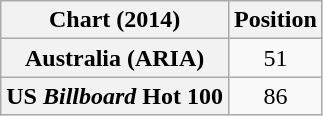<table class="wikitable plainrowheaders" style="text-align:center">
<tr>
<th scope="col">Chart (2014)</th>
<th scope="col">Position</th>
</tr>
<tr>
<th scope="row">Australia (ARIA)</th>
<td>51</td>
</tr>
<tr>
<th scope="row">US <em>Billboard</em> Hot 100</th>
<td>86</td>
</tr>
</table>
